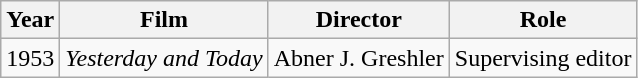<table class="wikitable">
<tr>
<th>Year</th>
<th>Film</th>
<th>Director</th>
<th>Role</th>
</tr>
<tr>
<td>1953</td>
<td><em>Yesterday and Today</em></td>
<td>Abner J. Greshler</td>
<td>Supervising editor</td>
</tr>
</table>
